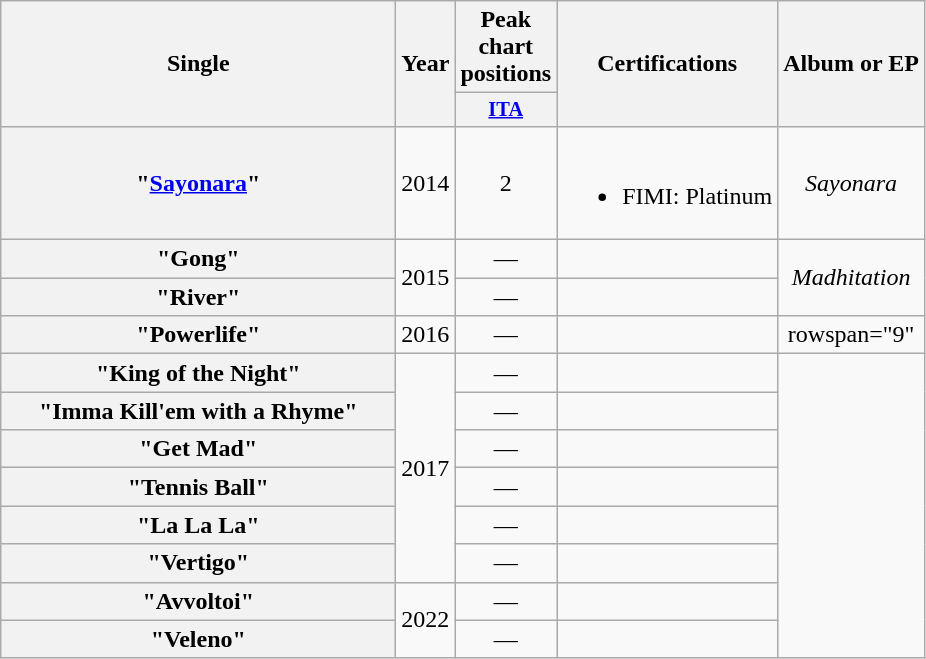<table class="wikitable plainrowheaders" style="text-align:center;" border="1">
<tr>
<th scope="col" rowspan="2" style="width:16em;">Single</th>
<th scope="col" rowspan="2">Year</th>
<th scope="col">Peak chart positions</th>
<th scope="col" rowspan="2">Certifications</th>
<th scope="col" rowspan="2">Album or EP</th>
</tr>
<tr>
<th scope="col" style="width:3em;font-size:85%;"><a href='#'>ITA</a><br></th>
</tr>
<tr>
<th scope="row">"<a href='#'>Sayonara</a>"</th>
<td>2014</td>
<td>2</td>
<td><br><ul><li>FIMI: Platinum</li></ul></td>
<td><em>Sayonara</em></td>
</tr>
<tr>
<th scope="row">"Gong"<br></th>
<td rowspan="2">2015</td>
<td>—</td>
<td></td>
<td rowspan="2"><em>Madhitation</em></td>
</tr>
<tr>
<th scope="row">"River"</th>
<td>—</td>
<td></td>
</tr>
<tr>
<th scope="row">"Powerlife"</th>
<td>2016</td>
<td>—</td>
<td></td>
<td>rowspan="9" </td>
</tr>
<tr>
<th scope="row">"King of the Night"</th>
<td rowspan="6">2017</td>
<td>—</td>
<td></td>
</tr>
<tr>
<th scope="row">"Imma Kill'em with a Rhyme"</th>
<td>—</td>
<td></td>
</tr>
<tr>
<th scope="row">"Get Mad"</th>
<td>—</td>
<td></td>
</tr>
<tr>
<th scope="row">"Tennis Ball"</th>
<td>—</td>
<td></td>
</tr>
<tr>
<th scope="row">"La La La"</th>
<td>—</td>
<td></td>
</tr>
<tr>
<th scope="row">"Vertigo"</th>
<td>—</td>
<td></td>
</tr>
<tr>
<th scope="row">"Avvoltoi"</th>
<td rowspan="2">2022</td>
<td>—</td>
<td></td>
</tr>
<tr>
<th scope="row">"Veleno"</th>
<td>—</td>
<td></td>
</tr>
</table>
